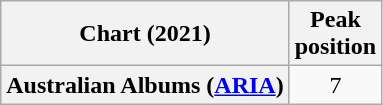<table class="wikitable plainrowheaders" style="text-align:center">
<tr>
<th scope="col">Chart (2021)</th>
<th scope="col">Peak<br>position</th>
</tr>
<tr>
<th scope="row">Australian Albums (<a href='#'>ARIA</a>)</th>
<td>7</td>
</tr>
</table>
